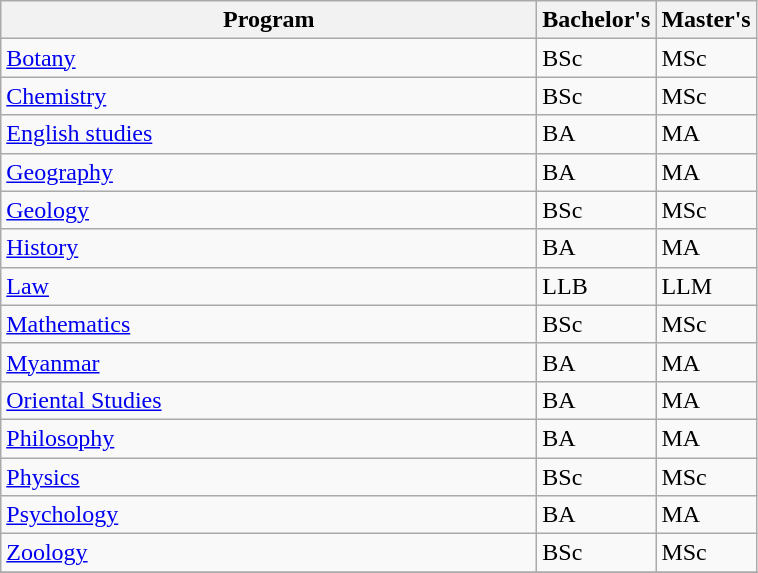<table class="wikitable">
<tr>
<th width="350">Program</th>
<th width="50">Bachelor's</th>
<th width="50">Master's</th>
</tr>
<tr>
<td><a href='#'>Botany</a></td>
<td>BSc</td>
<td>MSc</td>
</tr>
<tr>
<td><a href='#'>Chemistry</a></td>
<td>BSc</td>
<td>MSc</td>
</tr>
<tr>
<td><a href='#'>English studies</a></td>
<td>BA</td>
<td>MA</td>
</tr>
<tr>
<td><a href='#'>Geography</a></td>
<td>BA</td>
<td>MA</td>
</tr>
<tr>
<td><a href='#'>Geology</a></td>
<td>BSc</td>
<td>MSc</td>
</tr>
<tr>
<td><a href='#'>History</a></td>
<td>BA</td>
<td>MA</td>
</tr>
<tr>
<td><a href='#'>Law</a></td>
<td>LLB</td>
<td>LLM</td>
</tr>
<tr>
<td><a href='#'>Mathematics</a></td>
<td>BSc</td>
<td>MSc</td>
</tr>
<tr>
<td><a href='#'>Myanmar</a></td>
<td>BA</td>
<td>MA</td>
</tr>
<tr>
<td><a href='#'>Oriental Studies</a></td>
<td>BA</td>
<td>MA</td>
</tr>
<tr>
<td><a href='#'>Philosophy</a></td>
<td>BA</td>
<td>MA</td>
</tr>
<tr>
<td><a href='#'>Physics</a></td>
<td>BSc</td>
<td>MSc</td>
</tr>
<tr>
<td><a href='#'>Psychology</a></td>
<td>BA</td>
<td>MA</td>
</tr>
<tr>
<td><a href='#'>Zoology</a></td>
<td>BSc</td>
<td>MSc</td>
</tr>
<tr>
</tr>
</table>
